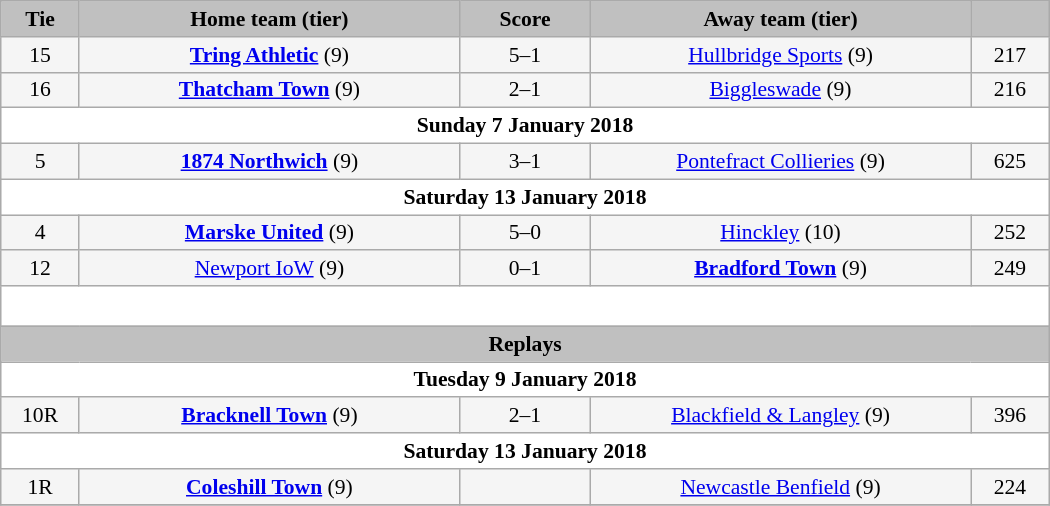<table class="wikitable" style="width: 700px; background:WhiteSmoke; text-align:center; font-size:90%">
<tr>
<td scope="col" style="width:  7.50%; background:silver;"><strong>Tie</strong></td>
<td scope="col" style="width: 36.25%; background:silver;"><strong>Home team (tier)</strong></td>
<td scope="col" style="width: 12.50%; background:silver;"><strong>Score</strong></td>
<td scope="col" style="width: 36.25%; background:silver;"><strong>Away team (tier)</strong></td>
<td scope="col" style="width:  7.50%; background:silver;"><strong></strong></td>
</tr>
<tr>
<td>15</td>
<td><strong><a href='#'>Tring Athletic</a></strong> (9)</td>
<td>5–1</td>
<td><a href='#'>Hullbridge Sports</a> (9)</td>
<td>217</td>
</tr>
<tr>
<td>16</td>
<td><strong><a href='#'>Thatcham Town</a></strong> (9)</td>
<td>2–1</td>
<td><a href='#'>Biggleswade</a> (9)</td>
<td>216</td>
</tr>
<tr>
<td colspan="5" style= background:White><strong>Sunday 7 January 2018</strong></td>
</tr>
<tr>
<td>5</td>
<td><strong><a href='#'>1874 Northwich</a></strong> (9)</td>
<td>3–1</td>
<td><a href='#'>Pontefract Collieries</a> (9)</td>
<td>625</td>
</tr>
<tr>
<td colspan="5" style= background:White><strong>Saturday 13 January 2018</strong></td>
</tr>
<tr>
<td>4</td>
<td><strong><a href='#'>Marske United</a></strong> (9)</td>
<td>5–0</td>
<td><a href='#'>Hinckley</a> (10)</td>
<td>252</td>
</tr>
<tr>
<td>12</td>
<td><a href='#'>Newport IoW</a> (9)</td>
<td>0–1</td>
<td><strong><a href='#'>Bradford Town</a></strong> (9)</td>
<td>249</td>
</tr>
<tr>
<td colspan="5" style="height: 20px; background:White;"></td>
</tr>
<tr>
<td colspan="5" style= background:Silver><strong>Replays</strong></td>
</tr>
<tr>
<td colspan="5" style= background:White><strong>Tuesday 9 January 2018</strong></td>
</tr>
<tr>
<td>10R</td>
<td><strong><a href='#'>Bracknell Town</a></strong> (9)</td>
<td>2–1</td>
<td><a href='#'>Blackfield & Langley</a> (9)</td>
<td>396</td>
</tr>
<tr>
<td colspan="5" style= background:White><strong>Saturday 13 January 2018</strong></td>
</tr>
<tr>
<td>1R</td>
<td><strong><a href='#'>Coleshill Town</a></strong> (9)</td>
<td></td>
<td><a href='#'>Newcastle Benfield</a> (9)</td>
<td>224</td>
</tr>
<tr>
</tr>
</table>
